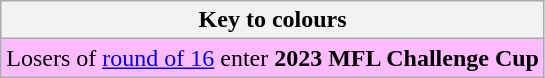<table class="wikitable">
<tr>
<th>Key to colours</th>
</tr>
<tr bgcolor=#FFBBFF>
<td>Losers of <a href='#'>round of 16</a> enter <strong>2023 MFL Challenge Cup</strong></td>
</tr>
</table>
